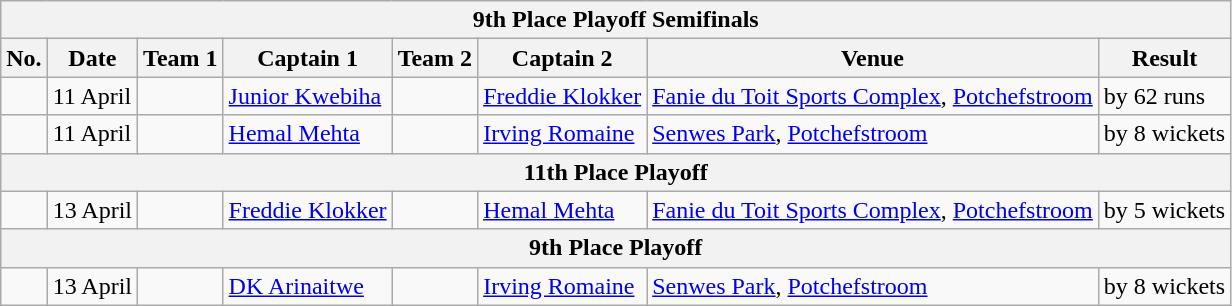<table class="wikitable">
<tr>
<th colspan="9">9th Place Playoff Semifinals</th>
</tr>
<tr>
<th>No.</th>
<th>Date</th>
<th>Team 1</th>
<th>Captain 1</th>
<th>Team 2</th>
<th>Captain 2</th>
<th>Venue</th>
<th>Result</th>
</tr>
<tr>
<td></td>
<td>11 April</td>
<td></td>
<td><a href='#'>Junior Kwebiha</a></td>
<td></td>
<td><a href='#'>Freddie Klokker</a></td>
<td><a href='#'>Fanie du Toit Sports Complex</a>, <a href='#'>Potchefstroom</a></td>
<td> by 62 runs</td>
</tr>
<tr>
<td></td>
<td>11 April</td>
<td></td>
<td><a href='#'>Hemal Mehta</a></td>
<td></td>
<td><a href='#'>Irving Romaine</a></td>
<td><a href='#'>Senwes Park</a>, <a href='#'>Potchefstroom</a></td>
<td> by 8 wickets</td>
</tr>
<tr>
<th colspan="9">11th Place Playoff</th>
</tr>
<tr>
<td></td>
<td>13 April</td>
<td></td>
<td><a href='#'>Freddie Klokker</a></td>
<td></td>
<td><a href='#'>Hemal Mehta</a></td>
<td><a href='#'>Fanie du Toit Sports Complex</a>, <a href='#'>Potchefstroom</a></td>
<td> by 5 wickets</td>
</tr>
<tr>
<th colspan="9">9th Place Playoff</th>
</tr>
<tr>
<td></td>
<td>13 April</td>
<td></td>
<td><a href='#'>DK Arinaitwe</a></td>
<td></td>
<td><a href='#'>Irving Romaine</a></td>
<td><a href='#'>Senwes Park</a>, <a href='#'>Potchefstroom</a></td>
<td> by 8 wickets</td>
</tr>
</table>
